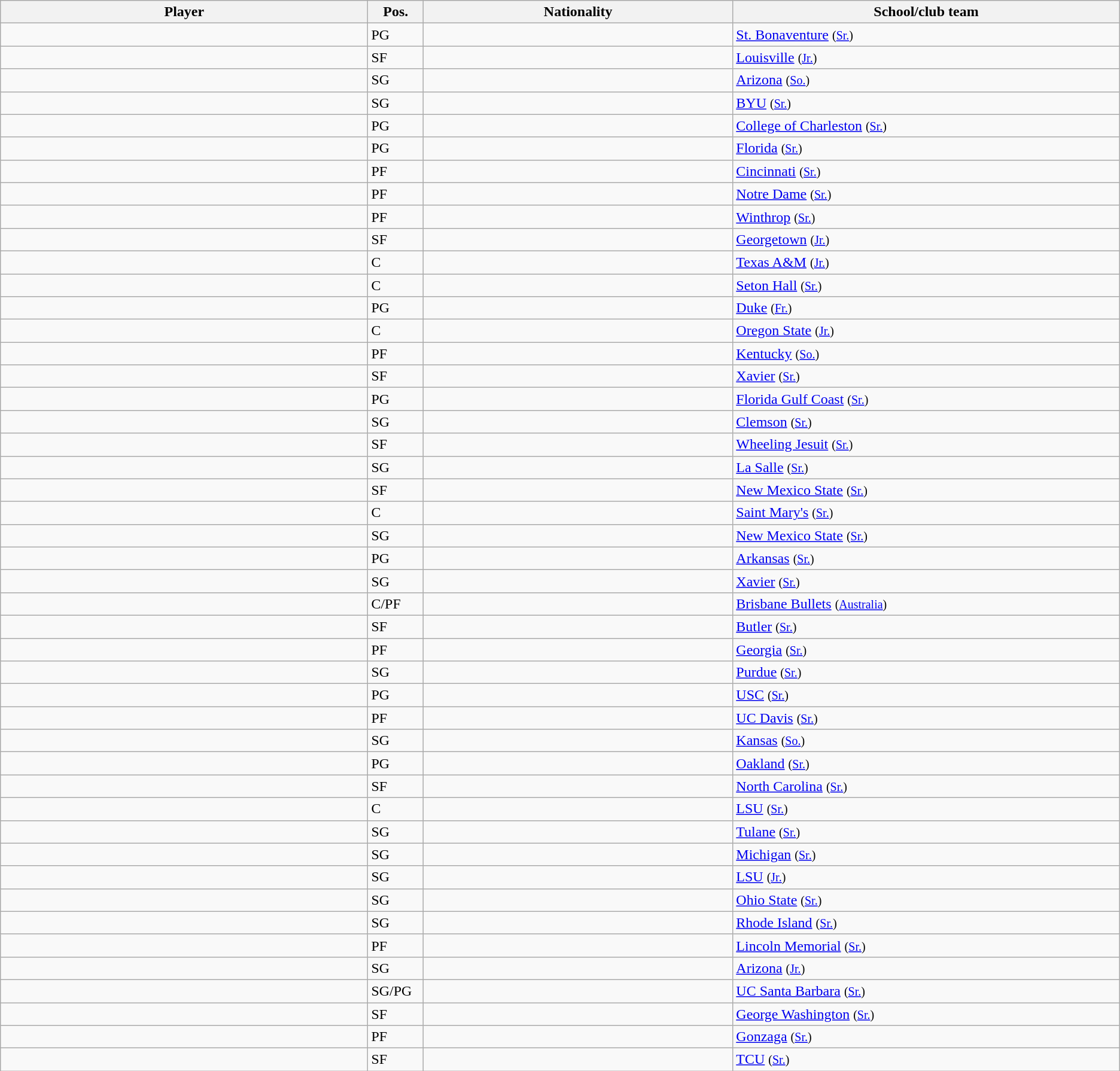<table class="wikitable sortable">
<tr>
<th style="width:19%;">Player</th>
<th style="width:1%;">Pos.</th>
<th style="width:16%;">Nationality</th>
<th style="width:20%;">School/club team</th>
</tr>
<tr>
<td></td>
<td>PG</td>
<td></td>
<td><a href='#'>St. Bonaventure</a> <small>(<a href='#'>Sr.</a>)</small></td>
</tr>
<tr>
<td></td>
<td>SF</td>
<td></td>
<td><a href='#'>Louisville</a> <small>(<a href='#'>Jr.</a>)</small></td>
</tr>
<tr>
<td></td>
<td>SG</td>
<td></td>
<td><a href='#'>Arizona</a> <small>(<a href='#'>So.</a>)</small></td>
</tr>
<tr>
<td></td>
<td>SG</td>
<td></td>
<td><a href='#'>BYU</a> <small>(<a href='#'>Sr.</a>)</small></td>
</tr>
<tr>
<td></td>
<td>PG</td>
<td></td>
<td><a href='#'>College of Charleston</a> <small>(<a href='#'>Sr.</a>)</small></td>
</tr>
<tr>
<td></td>
<td>PG</td>
<td></td>
<td><a href='#'>Florida</a> <small>(<a href='#'>Sr.</a>)</small></td>
</tr>
<tr>
<td></td>
<td>PF</td>
<td></td>
<td><a href='#'>Cincinnati</a> <small>(<a href='#'>Sr.</a>)</small></td>
</tr>
<tr>
<td></td>
<td>PF</td>
<td></td>
<td><a href='#'>Notre Dame</a> <small>(<a href='#'>Sr.</a>)</small></td>
</tr>
<tr>
<td></td>
<td>PF</td>
<td></td>
<td><a href='#'>Winthrop</a> <small>(<a href='#'>Sr.</a>)</small></td>
</tr>
<tr>
<td></td>
<td>SF</td>
<td></td>
<td><a href='#'>Georgetown</a> <small>(<a href='#'>Jr.</a>)</small></td>
</tr>
<tr>
<td></td>
<td>C</td>
<td></td>
<td><a href='#'>Texas A&M</a> <small>(<a href='#'>Jr.</a>)</small></td>
</tr>
<tr>
<td></td>
<td>C</td>
<td></td>
<td><a href='#'>Seton Hall</a> <small>(<a href='#'>Sr.</a>)</small></td>
</tr>
<tr>
<td></td>
<td>PG</td>
<td></td>
<td><a href='#'>Duke</a> <small>(<a href='#'>Fr.</a>)</small></td>
</tr>
<tr>
<td></td>
<td>C</td>
<td></td>
<td><a href='#'>Oregon State</a> <small>(<a href='#'>Jr.</a>)</small></td>
</tr>
<tr>
<td></td>
<td>PF</td>
<td></td>
<td><a href='#'>Kentucky</a> <small>(<a href='#'>So.</a>)</small></td>
</tr>
<tr>
<td></td>
<td>SF</td>
<td></td>
<td><a href='#'>Xavier</a> <small>(<a href='#'>Sr.</a>)</small></td>
</tr>
<tr>
<td></td>
<td>PG</td>
<td></td>
<td><a href='#'>Florida Gulf Coast</a> <small>(<a href='#'>Sr.</a>)</small></td>
</tr>
<tr>
<td></td>
<td>SG</td>
<td></td>
<td><a href='#'>Clemson</a> <small>(<a href='#'>Sr.</a>)</small></td>
</tr>
<tr>
<td></td>
<td>SF</td>
<td></td>
<td><a href='#'>Wheeling Jesuit</a> <small>(<a href='#'>Sr.</a>)</small></td>
</tr>
<tr>
<td></td>
<td>SG</td>
<td></td>
<td><a href='#'>La Salle</a> <small>(<a href='#'>Sr.</a>)</small></td>
</tr>
<tr>
<td></td>
<td>SF</td>
<td></td>
<td><a href='#'>New Mexico State</a> <small>(<a href='#'>Sr.</a>)</small></td>
</tr>
<tr>
<td></td>
<td>C</td>
<td></td>
<td><a href='#'>Saint Mary's</a> <small>(<a href='#'>Sr.</a>)</small></td>
</tr>
<tr>
<td></td>
<td>SG</td>
<td></td>
<td><a href='#'>New Mexico State</a> <small>(<a href='#'>Sr.</a>)</small></td>
</tr>
<tr>
<td></td>
<td>PG</td>
<td></td>
<td><a href='#'>Arkansas</a> <small>(<a href='#'>Sr.</a>)</small></td>
</tr>
<tr>
<td></td>
<td>SG</td>
<td></td>
<td><a href='#'>Xavier</a> <small>(<a href='#'>Sr.</a>)</small></td>
</tr>
<tr>
<td></td>
<td>C/PF</td>
<td></td>
<td><a href='#'>Brisbane Bullets</a> <small>(<a href='#'>Australia</a>)</small></td>
</tr>
<tr>
<td></td>
<td>SF</td>
<td></td>
<td><a href='#'>Butler</a> <small>(<a href='#'>Sr.</a>)</small></td>
</tr>
<tr>
<td></td>
<td>PF</td>
<td></td>
<td><a href='#'>Georgia</a> <small>(<a href='#'>Sr.</a>)</small></td>
</tr>
<tr>
<td></td>
<td>SG</td>
<td></td>
<td><a href='#'>Purdue</a> <small>(<a href='#'>Sr.</a>)</small></td>
</tr>
<tr>
<td></td>
<td>PG</td>
<td></td>
<td><a href='#'>USC</a> <small>(<a href='#'>Sr.</a>)</small></td>
</tr>
<tr>
<td></td>
<td>PF</td>
<td></td>
<td><a href='#'>UC Davis</a> <small>(<a href='#'>Sr.</a>)</small></td>
</tr>
<tr>
<td></td>
<td>SG</td>
<td></td>
<td><a href='#'>Kansas</a> <small>(<a href='#'>So.</a>)</small></td>
</tr>
<tr>
<td></td>
<td>PG</td>
<td></td>
<td><a href='#'>Oakland</a> <small>(<a href='#'>Sr.</a>)</small></td>
</tr>
<tr>
<td></td>
<td>SF</td>
<td></td>
<td><a href='#'>North Carolina</a> <small>(<a href='#'>Sr.</a>)</small></td>
</tr>
<tr>
<td></td>
<td>C</td>
<td></td>
<td><a href='#'>LSU</a> <small>(<a href='#'>Sr.</a>)</small></td>
</tr>
<tr>
<td></td>
<td>SG</td>
<td></td>
<td><a href='#'>Tulane</a> <small>(<a href='#'>Sr.</a>)</small></td>
</tr>
<tr>
<td></td>
<td>SG</td>
<td></td>
<td><a href='#'>Michigan</a> <small>(<a href='#'>Sr.</a>)</small></td>
</tr>
<tr>
<td></td>
<td>SG</td>
<td></td>
<td><a href='#'>LSU</a> <small>(<a href='#'>Jr.</a>)</small></td>
</tr>
<tr>
<td></td>
<td>SG</td>
<td></td>
<td><a href='#'>Ohio State</a> <small>(<a href='#'>Sr.</a>)</small></td>
</tr>
<tr>
<td></td>
<td>SG</td>
<td></td>
<td><a href='#'>Rhode Island</a> <small>(<a href='#'>Sr.</a>)</small></td>
</tr>
<tr>
<td></td>
<td>PF</td>
<td></td>
<td><a href='#'>Lincoln Memorial</a> <small>(<a href='#'>Sr.</a>)</small></td>
</tr>
<tr>
<td></td>
<td>SG</td>
<td></td>
<td><a href='#'>Arizona</a> <small>(<a href='#'>Jr.</a>)</small></td>
</tr>
<tr>
<td></td>
<td>SG/PG</td>
<td></td>
<td><a href='#'>UC Santa Barbara</a> <small>(<a href='#'>Sr.</a>)</small></td>
</tr>
<tr>
<td></td>
<td>SF</td>
<td></td>
<td><a href='#'>George Washington</a> <small>(<a href='#'>Sr.</a>)</small></td>
</tr>
<tr>
<td></td>
<td>PF</td>
<td></td>
<td><a href='#'>Gonzaga</a> <small>(<a href='#'>Sr.</a>)</small></td>
</tr>
<tr>
<td></td>
<td>SF</td>
<td></td>
<td><a href='#'>TCU</a> <small>(<a href='#'>Sr.</a>)</small></td>
</tr>
</table>
